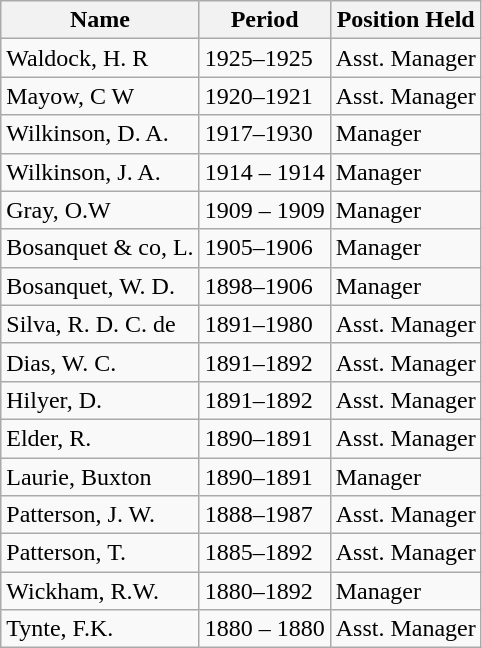<table class="wikitable">
<tr>
<th>Name</th>
<th>Period</th>
<th>Position Held</th>
</tr>
<tr>
<td>Waldock, H. R</td>
<td>1925–1925</td>
<td>Asst. Manager</td>
</tr>
<tr>
<td>Mayow, C W</td>
<td>1920–1921</td>
<td>Asst. Manager</td>
</tr>
<tr>
<td>Wilkinson, D. A.</td>
<td>1917–1930</td>
<td>Manager</td>
</tr>
<tr>
<td>Wilkinson, J. A.</td>
<td>1914 – 1914</td>
<td>Manager</td>
</tr>
<tr>
<td>Gray, O.W</td>
<td>1909 – 1909</td>
<td>Manager</td>
</tr>
<tr>
<td>Bosanquet & co, L.</td>
<td>1905–1906</td>
<td>Manager</td>
</tr>
<tr>
<td>Bosanquet, W. D.</td>
<td>1898–1906</td>
<td>Manager</td>
</tr>
<tr>
<td>Silva, R. D. C. de</td>
<td>1891–1980</td>
<td>Asst. Manager</td>
</tr>
<tr>
<td>Dias, W. C.</td>
<td>1891–1892</td>
<td>Asst. Manager</td>
</tr>
<tr>
<td>Hilyer, D.</td>
<td>1891–1892</td>
<td>Asst. Manager</td>
</tr>
<tr>
<td>Elder, R.</td>
<td>1890–1891</td>
<td>Asst. Manager</td>
</tr>
<tr>
<td>Laurie, Buxton</td>
<td>1890–1891</td>
<td>Manager</td>
</tr>
<tr>
<td>Patterson, J. W.</td>
<td>1888–1987</td>
<td>Asst. Manager</td>
</tr>
<tr>
<td>Patterson, T.</td>
<td>1885–1892</td>
<td>Asst. Manager</td>
</tr>
<tr>
<td>Wickham, R.W.</td>
<td>1880–1892</td>
<td>Manager</td>
</tr>
<tr>
<td>Tynte, F.K.</td>
<td>1880 – 1880</td>
<td>Asst. Manager</td>
</tr>
</table>
